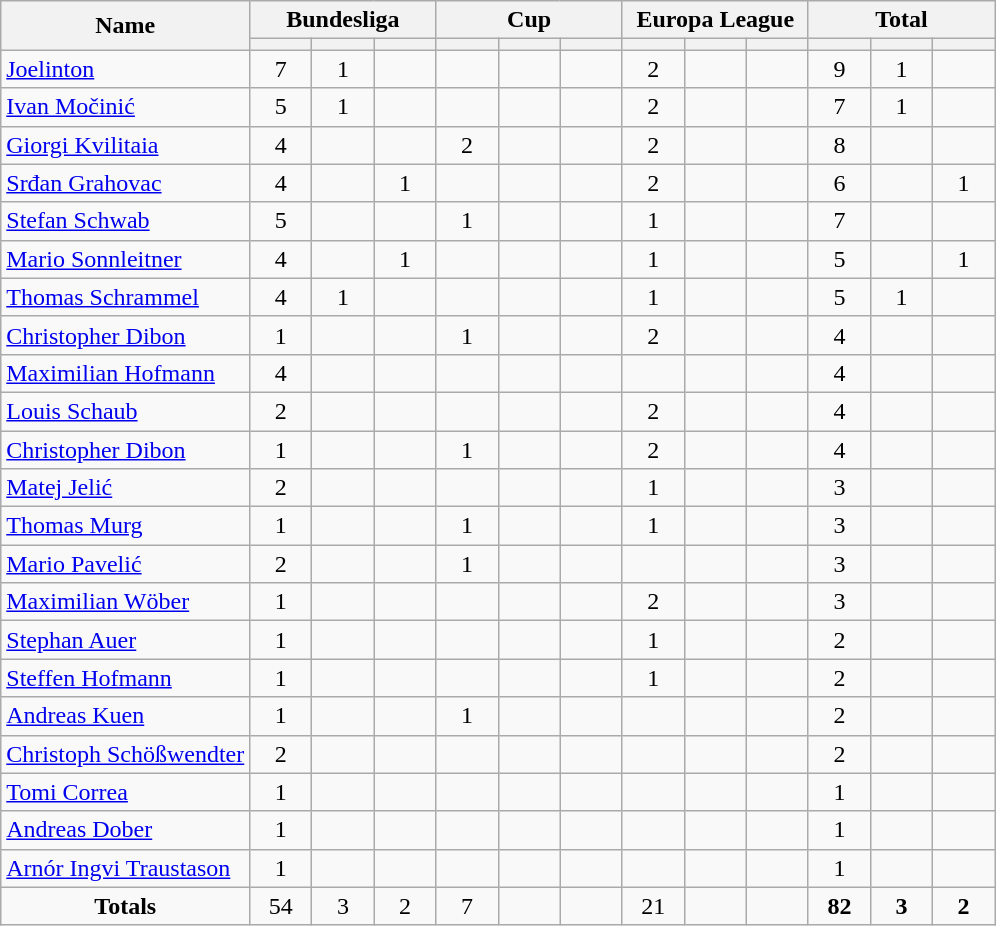<table class="wikitable" style="text-align:center;">
<tr>
<th rowspan="2" style="width:200">Name</th>
<th colspan="3">Bundesliga</th>
<th colspan="3">Cup</th>
<th colspan="3">Europa League</th>
<th colspan="3">Total</th>
</tr>
<tr>
<th style="width:34px;"></th>
<th style="width:34px;"></th>
<th style="width:34px;"></th>
<th style="width:34px;"></th>
<th style="width:34px;"></th>
<th style="width:34px;"></th>
<th style="width:34px;"></th>
<th style="width:34px;"></th>
<th style="width:34px;"></th>
<th style="width:34px;"></th>
<th style="width:34px;"></th>
<th style="width:34px;"></th>
</tr>
<tr>
<td align="left"> <a href='#'>Joelinton</a></td>
<td>7</td>
<td>1</td>
<td></td>
<td></td>
<td></td>
<td></td>
<td>2</td>
<td></td>
<td></td>
<td>9</td>
<td>1</td>
<td></td>
</tr>
<tr>
<td align="left"> <a href='#'>Ivan Močinić</a></td>
<td>5</td>
<td>1</td>
<td></td>
<td></td>
<td></td>
<td></td>
<td>2</td>
<td></td>
<td></td>
<td>7</td>
<td>1</td>
<td></td>
</tr>
<tr>
<td align="left"> <a href='#'>Giorgi Kvilitaia</a></td>
<td>4</td>
<td></td>
<td></td>
<td>2</td>
<td></td>
<td></td>
<td>2</td>
<td></td>
<td></td>
<td>8</td>
<td></td>
<td></td>
</tr>
<tr>
<td align="left"> <a href='#'>Srđan Grahovac</a></td>
<td>4</td>
<td></td>
<td>1</td>
<td></td>
<td></td>
<td></td>
<td>2</td>
<td></td>
<td></td>
<td>6</td>
<td></td>
<td>1</td>
</tr>
<tr>
<td align="left"> <a href='#'>Stefan Schwab</a></td>
<td>5</td>
<td></td>
<td></td>
<td>1</td>
<td></td>
<td></td>
<td>1</td>
<td></td>
<td></td>
<td>7</td>
<td></td>
<td></td>
</tr>
<tr>
<td align="left"> <a href='#'>Mario Sonnleitner</a></td>
<td>4</td>
<td></td>
<td>1</td>
<td></td>
<td></td>
<td></td>
<td>1</td>
<td></td>
<td></td>
<td>5</td>
<td></td>
<td>1</td>
</tr>
<tr>
<td align="left"> <a href='#'>Thomas Schrammel</a></td>
<td>4</td>
<td>1</td>
<td></td>
<td></td>
<td></td>
<td></td>
<td>1</td>
<td></td>
<td></td>
<td>5</td>
<td>1</td>
<td></td>
</tr>
<tr>
<td align="left"> <a href='#'>Christopher Dibon</a></td>
<td>1</td>
<td></td>
<td></td>
<td>1</td>
<td></td>
<td></td>
<td>2</td>
<td></td>
<td></td>
<td>4</td>
<td></td>
<td></td>
</tr>
<tr>
<td align="left"> <a href='#'>Maximilian Hofmann</a></td>
<td>4</td>
<td></td>
<td></td>
<td></td>
<td></td>
<td></td>
<td></td>
<td></td>
<td></td>
<td>4</td>
<td></td>
<td></td>
</tr>
<tr>
<td align="left"> <a href='#'>Louis Schaub</a></td>
<td>2</td>
<td></td>
<td></td>
<td></td>
<td></td>
<td></td>
<td>2</td>
<td></td>
<td></td>
<td>4</td>
<td></td>
<td></td>
</tr>
<tr>
<td align="left"> <a href='#'>Christopher Dibon</a></td>
<td>1</td>
<td></td>
<td></td>
<td>1</td>
<td></td>
<td></td>
<td>2</td>
<td></td>
<td></td>
<td>4</td>
<td></td>
<td></td>
</tr>
<tr>
<td align="left"> <a href='#'>Matej Jelić</a></td>
<td>2</td>
<td></td>
<td></td>
<td></td>
<td></td>
<td></td>
<td>1</td>
<td></td>
<td></td>
<td>3</td>
<td></td>
<td></td>
</tr>
<tr>
<td align="left"> <a href='#'>Thomas Murg</a></td>
<td>1</td>
<td></td>
<td></td>
<td>1</td>
<td></td>
<td></td>
<td>1</td>
<td></td>
<td></td>
<td>3</td>
<td></td>
<td></td>
</tr>
<tr>
<td align="left"> <a href='#'>Mario Pavelić</a></td>
<td>2</td>
<td></td>
<td></td>
<td>1</td>
<td></td>
<td></td>
<td></td>
<td></td>
<td></td>
<td>3</td>
<td></td>
<td></td>
</tr>
<tr>
<td align="left"> <a href='#'>Maximilian Wöber</a></td>
<td>1</td>
<td></td>
<td></td>
<td></td>
<td></td>
<td></td>
<td>2</td>
<td></td>
<td></td>
<td>3</td>
<td></td>
<td></td>
</tr>
<tr>
<td align="left"> <a href='#'>Stephan Auer</a></td>
<td>1</td>
<td></td>
<td></td>
<td></td>
<td></td>
<td></td>
<td>1</td>
<td></td>
<td></td>
<td>2</td>
<td></td>
<td></td>
</tr>
<tr>
<td align="left"> <a href='#'>Steffen Hofmann</a></td>
<td>1</td>
<td></td>
<td></td>
<td></td>
<td></td>
<td></td>
<td>1</td>
<td></td>
<td></td>
<td>2</td>
<td></td>
<td></td>
</tr>
<tr>
<td align="left"> <a href='#'>Andreas Kuen</a></td>
<td>1</td>
<td></td>
<td></td>
<td>1</td>
<td></td>
<td></td>
<td></td>
<td></td>
<td></td>
<td>2</td>
<td></td>
<td></td>
</tr>
<tr>
<td align="left"> <a href='#'>Christoph Schößwendter</a></td>
<td>2</td>
<td></td>
<td></td>
<td></td>
<td></td>
<td></td>
<td></td>
<td></td>
<td></td>
<td>2</td>
<td></td>
<td></td>
</tr>
<tr>
<td align="left"> <a href='#'>Tomi Correa</a></td>
<td>1</td>
<td></td>
<td></td>
<td></td>
<td></td>
<td></td>
<td></td>
<td></td>
<td></td>
<td>1</td>
<td></td>
<td></td>
</tr>
<tr>
<td align="left"> <a href='#'>Andreas Dober</a></td>
<td>1</td>
<td></td>
<td></td>
<td></td>
<td></td>
<td></td>
<td></td>
<td></td>
<td></td>
<td>1</td>
<td></td>
<td></td>
</tr>
<tr>
<td align="left"> <a href='#'>Arnór Ingvi Traustason</a></td>
<td>1</td>
<td></td>
<td></td>
<td></td>
<td></td>
<td></td>
<td></td>
<td></td>
<td></td>
<td>1</td>
<td></td>
<td></td>
</tr>
<tr>
<td><strong>Totals</strong></td>
<td>54</td>
<td>3</td>
<td>2</td>
<td>7</td>
<td></td>
<td></td>
<td>21</td>
<td></td>
<td></td>
<td><strong>82</strong></td>
<td><strong>3</strong></td>
<td><strong>2</strong></td>
</tr>
</table>
